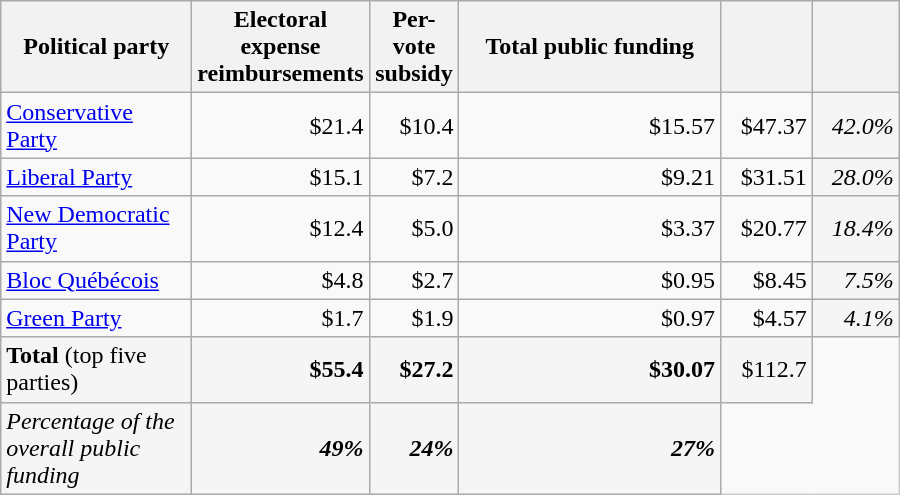<table class="wikitable" width="600px" cellpadding="6" bgcolor="#cccccc" style="border:1px solid #cccccc; text-align: right">
<tr style="text-align:center">
<th width="120px">Political party</th>
<th width="10%">Electoral expense reimbursements</th>
<th width="10%">Per-vote subsidy</th>
<th>Total public funding</th>
<th></th>
<th></th>
</tr>
<tr>
<td align="left"><a href='#'>Conservative Party</a></td>
<td>$21.4</td>
<td>$10.4</td>
<td>$15.57</td>
<td>$47.37</td>
<td style="background:#f5f5f5;"><em>42.0%</em></td>
</tr>
<tr>
<td align="left"><a href='#'>Liberal Party</a></td>
<td>$15.1</td>
<td>$7.2</td>
<td>$9.21</td>
<td>$31.51</td>
<td style="background:#f5f5f5;"><em>28.0%</em></td>
</tr>
<tr>
<td align="left"><a href='#'>New Democratic Party</a></td>
<td>$12.4</td>
<td>$5.0</td>
<td>$3.37</td>
<td>$20.77</td>
<td style="background:#f5f5f5;"><em>18.4%</em></td>
</tr>
<tr>
<td align="left"><a href='#'>Bloc Québécois</a></td>
<td>$4.8</td>
<td>$2.7</td>
<td>$0.95</td>
<td>$8.45</td>
<td style="background:#f5f5f5;"><em>7.5%</em></td>
</tr>
<tr>
<td align="left"><a href='#'>Green Party</a></td>
<td>$1.7</td>
<td>$1.9</td>
<td>$0.97</td>
<td>$4.57</td>
<td style="background:#f5f5f5;"><em>4.1%</em></td>
</tr>
<tr style="background:#f5f5f5;">
<td style="text-align:left"><strong>Total</strong> (top five parties)</td>
<td><strong>$55.4</strong></td>
<td><strong>$27.2</strong></td>
<td><strong>$30.07</strong></td>
<td>$112.7</td>
</tr>
<tr style="background:#f5f5f5;">
<td style="text-align:left"><em>Percentage of the overall public funding</em></td>
<td><strong><em>49%</em></strong></td>
<td><strong><em>24%</em></strong></td>
<td><strong><em>27%</em></strong></td>
</tr>
</table>
